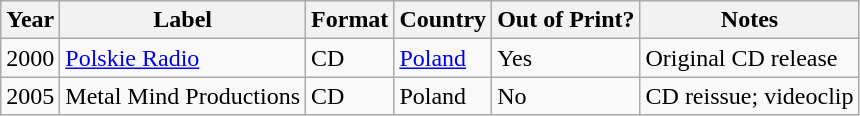<table class="wikitable">
<tr>
<th>Year</th>
<th>Label</th>
<th>Format</th>
<th>Country</th>
<th>Out of Print?</th>
<th>Notes</th>
</tr>
<tr>
<td>2000</td>
<td><a href='#'>Polskie Radio</a></td>
<td>CD</td>
<td><a href='#'>Poland</a></td>
<td>Yes</td>
<td>Original CD release</td>
</tr>
<tr>
<td>2005</td>
<td>Metal Mind Productions</td>
<td>CD</td>
<td>Poland</td>
<td>No</td>
<td>CD reissue; videoclip</td>
</tr>
</table>
